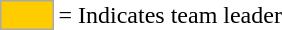<table>
<tr>
<td style="background:#fc0; border:1px solid #aaa; width:2em;"></td>
<td>= Indicates team leader</td>
</tr>
</table>
